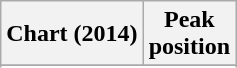<table class="wikitable sortable">
<tr>
<th>Chart (2014)</th>
<th>Peak<br>position</th>
</tr>
<tr>
</tr>
<tr>
</tr>
<tr>
</tr>
<tr>
</tr>
<tr>
</tr>
</table>
